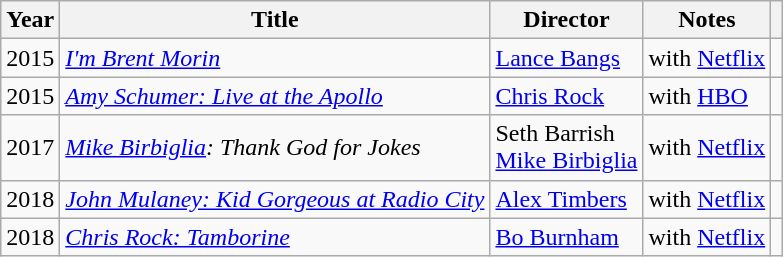<table class="wikitable sortable">
<tr>
<th>Year</th>
<th>Title</th>
<th>Director</th>
<th class="unsortable">Notes</th>
<th class="unsortable"></th>
</tr>
<tr>
<td>2015</td>
<td><em><a href='#'>I'm Brent Morin</a></em></td>
<td><a href='#'>Lance Bangs</a></td>
<td>with <a href='#'>Netflix</a></td>
<td></td>
</tr>
<tr>
<td>2015</td>
<td><em><a href='#'>Amy Schumer: Live at the Apollo</a></em></td>
<td><a href='#'>Chris Rock</a></td>
<td>with <a href='#'>HBO</a></td>
<td></td>
</tr>
<tr>
<td>2017</td>
<td><em><a href='#'>Mike Birbiglia</a>: Thank God for Jokes</em></td>
<td>Seth Barrish<br><a href='#'>Mike Birbiglia</a></td>
<td>with <a href='#'>Netflix</a></td>
<td></td>
</tr>
<tr>
<td>2018</td>
<td><em><a href='#'>John Mulaney: Kid Gorgeous at Radio City</a></em></td>
<td><a href='#'>Alex Timbers</a></td>
<td>with <a href='#'>Netflix</a></td>
<td></td>
</tr>
<tr>
<td>2018</td>
<td><em><a href='#'>Chris Rock: Tamborine</a></em></td>
<td><a href='#'>Bo Burnham</a></td>
<td>with <a href='#'>Netflix</a></td>
<td></td>
</tr>
</table>
